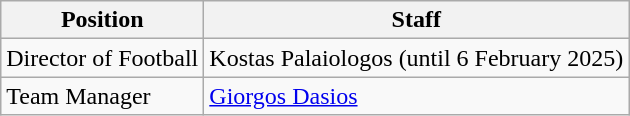<table class="wikitable">
<tr>
<th><strong>Position</strong></th>
<th><strong>Staff</strong></th>
</tr>
<tr>
<td>Director of Football</td>
<td>Kostas Palaiologos (until 6 February 2025)</td>
</tr>
<tr>
<td>Team Manager</td>
<td><a href='#'>Giorgos Dasios</a></td>
</tr>
</table>
